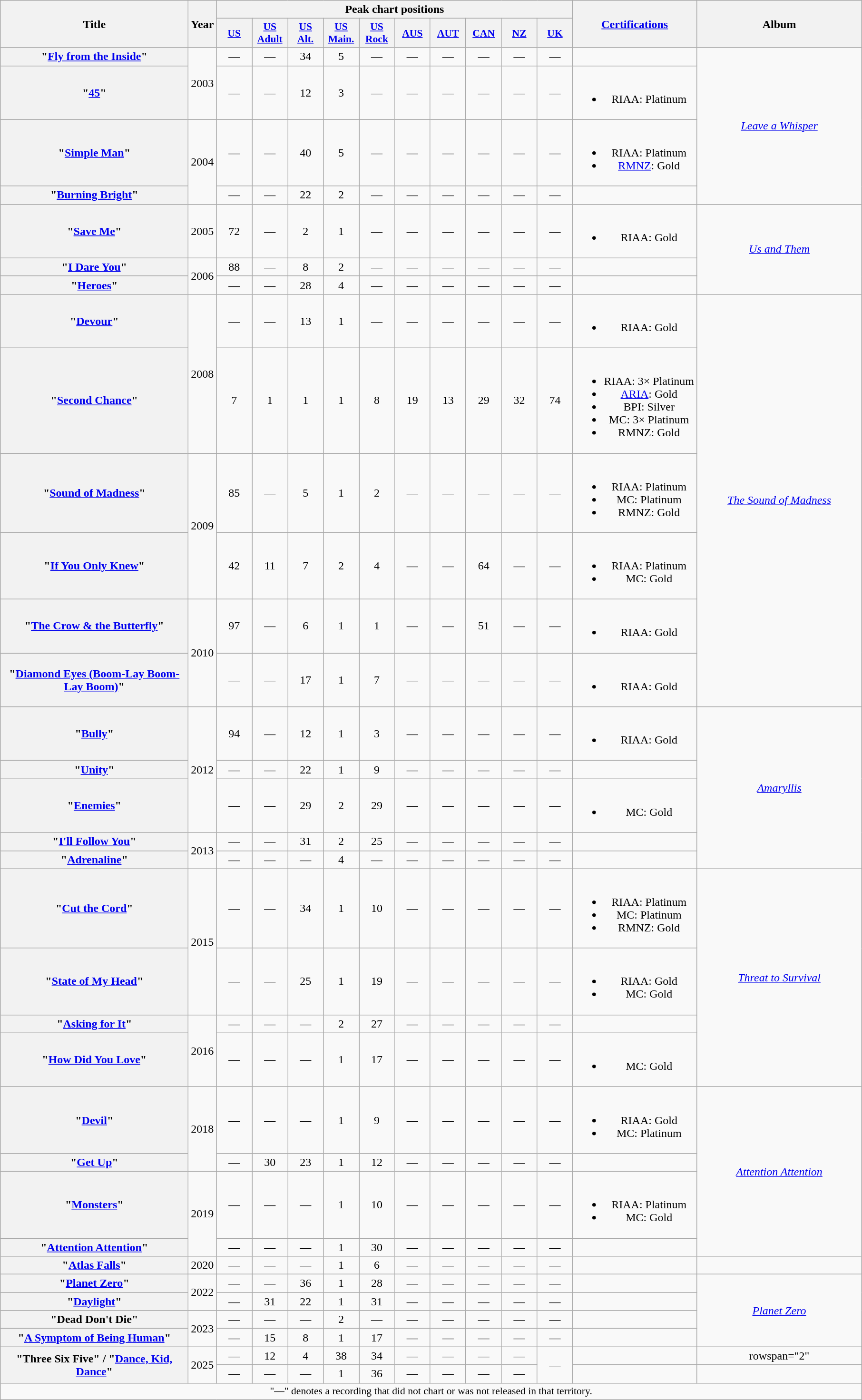<table class="wikitable plainrowheaders" style="text-align:center;">
<tr>
<th scope="col" rowspan="2" style="width:16em;">Title</th>
<th scope="col" rowspan="2" style="width:1em;">Year</th>
<th scope="col" colspan="10">Peak chart positions</th>
<th scope="col" rowspan="2"><a href='#'>Certifications</a></th>
<th scope="col" rowspan="2" style="width:14em;">Album</th>
</tr>
<tr>
<th scope="col" style="width:3em;font-size:90%;"><a href='#'>US</a><br></th>
<th scope="col" style="width:3em;font-size:90%;"><a href='#'>US<br>Adult</a><br></th>
<th scope="col" style="width:3em;font-size:90%;"><a href='#'>US<br>Alt.</a><br></th>
<th scope="col" style="width:3em;font-size:90%;"><a href='#'>US<br>Main.</a><br></th>
<th scope="col" style="width:3em;font-size:90%;"><a href='#'>US<br>Rock</a><br></th>
<th scope="col" style="width:3em;font-size:90%;"><a href='#'>AUS</a><br></th>
<th scope="col" style="width:3em;font-size:90%;"><a href='#'>AUT</a><br></th>
<th scope="col" style="width:3em;font-size:90%;"><a href='#'>CAN</a><br></th>
<th scope="col" style="width:3em;font-size:90%;"><a href='#'>NZ</a><br></th>
<th scope="col" style="width:3em;font-size:90%;"><a href='#'>UK</a><br></th>
</tr>
<tr>
<th scope="row">"<a href='#'>Fly from the Inside</a>"</th>
<td rowspan="2">2003</td>
<td>—</td>
<td>—</td>
<td>34</td>
<td>5</td>
<td>—</td>
<td>—</td>
<td>—</td>
<td>—</td>
<td>—</td>
<td>—</td>
<td></td>
<td rowspan="4"><em><a href='#'>Leave a Whisper</a></em></td>
</tr>
<tr>
<th scope="row">"<a href='#'>45</a>"</th>
<td>—</td>
<td>—</td>
<td>12</td>
<td>3</td>
<td>—</td>
<td>—</td>
<td>—</td>
<td>—</td>
<td>—</td>
<td>—</td>
<td><br><ul><li>RIAA: Platinum</li></ul></td>
</tr>
<tr>
<th scope="row">"<a href='#'>Simple Man</a>"</th>
<td rowspan="2">2004</td>
<td>—</td>
<td>—</td>
<td>40</td>
<td>5</td>
<td>—</td>
<td>—</td>
<td>—</td>
<td>—</td>
<td>—</td>
<td>—</td>
<td><br><ul><li>RIAA: Platinum</li><li><a href='#'>RMNZ</a>: Gold</li></ul></td>
</tr>
<tr>
<th scope="row">"<a href='#'>Burning Bright</a>"</th>
<td>—</td>
<td>—</td>
<td>22</td>
<td>2</td>
<td>—</td>
<td>—</td>
<td>—</td>
<td>—</td>
<td>—</td>
<td>—</td>
<td></td>
</tr>
<tr>
<th scope="row">"<a href='#'>Save Me</a>"</th>
<td>2005</td>
<td>72</td>
<td>—</td>
<td>2</td>
<td>1</td>
<td>—</td>
<td>—</td>
<td>—</td>
<td>—</td>
<td>—</td>
<td>—</td>
<td><br><ul><li>RIAA: Gold</li></ul></td>
<td rowspan="3"><em><a href='#'>Us and Them</a></em></td>
</tr>
<tr>
<th scope="row">"<a href='#'>I Dare You</a>"</th>
<td rowspan="2">2006</td>
<td>88</td>
<td>—</td>
<td>8</td>
<td>2</td>
<td>—</td>
<td>—</td>
<td>—</td>
<td>—</td>
<td>—</td>
<td>—</td>
<td></td>
</tr>
<tr>
<th scope="row">"<a href='#'>Heroes</a>"</th>
<td>—</td>
<td>—</td>
<td>28</td>
<td>4</td>
<td>—</td>
<td>—</td>
<td>—</td>
<td>—</td>
<td>—</td>
<td>—</td>
<td></td>
</tr>
<tr>
<th scope="row">"<a href='#'>Devour</a>"</th>
<td rowspan="2">2008</td>
<td>—</td>
<td>—</td>
<td>13</td>
<td>1</td>
<td>—</td>
<td>—</td>
<td>—</td>
<td>—</td>
<td>—</td>
<td>—</td>
<td><br><ul><li>RIAA: Gold</li></ul></td>
<td rowspan="6"><em><a href='#'>The Sound of Madness</a></em></td>
</tr>
<tr>
<th scope="row">"<a href='#'>Second Chance</a>"</th>
<td>7</td>
<td>1</td>
<td>1</td>
<td>1</td>
<td>8</td>
<td>19</td>
<td>13</td>
<td>29</td>
<td>32</td>
<td>74</td>
<td><br><ul><li>RIAA: 3× Platinum</li><li><a href='#'>ARIA</a>: Gold</li><li>BPI: Silver</li><li>MC: 3× Platinum</li><li>RMNZ: Gold</li></ul></td>
</tr>
<tr>
<th scope="row">"<a href='#'>Sound of Madness</a>"</th>
<td rowspan="2">2009</td>
<td>85</td>
<td>—</td>
<td>5</td>
<td>1</td>
<td>2</td>
<td>—</td>
<td>—</td>
<td>—</td>
<td>—</td>
<td>—</td>
<td><br><ul><li>RIAA: Platinum</li><li>MC: Platinum</li><li>RMNZ: Gold</li></ul></td>
</tr>
<tr>
<th scope="row">"<a href='#'>If You Only Knew</a>"</th>
<td>42</td>
<td>11</td>
<td>7</td>
<td>2</td>
<td>4</td>
<td>—</td>
<td>—</td>
<td>64</td>
<td>—</td>
<td>—</td>
<td><br><ul><li>RIAA: Platinum</li><li>MC: Gold</li></ul></td>
</tr>
<tr>
<th scope="row">"<a href='#'>The Crow & the Butterfly</a>"</th>
<td rowspan="2">2010</td>
<td>97</td>
<td>—</td>
<td>6</td>
<td>1</td>
<td>1</td>
<td>—</td>
<td>—</td>
<td>51</td>
<td>—</td>
<td>—</td>
<td><br><ul><li>RIAA: Gold</li></ul></td>
</tr>
<tr>
<th scope="row">"<a href='#'>Diamond Eyes (Boom-Lay Boom-Lay Boom)</a>"</th>
<td>—</td>
<td>—</td>
<td>17</td>
<td>1</td>
<td>7</td>
<td>—</td>
<td>—</td>
<td>—</td>
<td>—</td>
<td>—</td>
<td><br><ul><li>RIAA: Gold</li></ul></td>
</tr>
<tr>
<th scope="row">"<a href='#'>Bully</a>"</th>
<td rowspan="3">2012</td>
<td>94</td>
<td>—</td>
<td>12</td>
<td>1</td>
<td>3</td>
<td>—</td>
<td>—</td>
<td>—</td>
<td>—</td>
<td>—</td>
<td><br><ul><li>RIAA: Gold</li></ul></td>
<td rowspan="5"><em><a href='#'>Amaryllis</a></em></td>
</tr>
<tr>
<th scope="row">"<a href='#'>Unity</a>"</th>
<td>—</td>
<td>—</td>
<td>22</td>
<td>1</td>
<td>9</td>
<td>—</td>
<td>—</td>
<td>—</td>
<td>—</td>
<td>—</td>
<td></td>
</tr>
<tr>
<th scope="row">"<a href='#'>Enemies</a>"</th>
<td>—</td>
<td>—</td>
<td>29</td>
<td>2</td>
<td>29</td>
<td>—</td>
<td>—</td>
<td>—</td>
<td>—</td>
<td>—</td>
<td><br><ul><li>MC: Gold</li></ul></td>
</tr>
<tr>
<th scope="row">"<a href='#'>I'll Follow You</a>"</th>
<td rowspan="2">2013</td>
<td>—</td>
<td>—</td>
<td>31</td>
<td>2</td>
<td>25</td>
<td>—</td>
<td>—</td>
<td>—</td>
<td>—</td>
<td>—</td>
<td></td>
</tr>
<tr>
<th scope="row">"<a href='#'>Adrenaline</a>"</th>
<td>—</td>
<td>—</td>
<td>—</td>
<td>4</td>
<td>—</td>
<td>—</td>
<td>—</td>
<td>—</td>
<td>—</td>
<td>—</td>
<td></td>
</tr>
<tr>
<th scope="row">"<a href='#'>Cut the Cord</a>"</th>
<td rowspan="2">2015</td>
<td>—</td>
<td>—</td>
<td>34</td>
<td>1</td>
<td>10</td>
<td>—</td>
<td>—</td>
<td>—</td>
<td>—</td>
<td>—</td>
<td><br><ul><li>RIAA: Platinum</li><li>MC: Platinum</li><li>RMNZ: Gold</li></ul></td>
<td rowspan="4"><em><a href='#'>Threat to Survival</a></em></td>
</tr>
<tr>
<th scope="row">"<a href='#'>State of My Head</a>"</th>
<td>—</td>
<td>—</td>
<td>25</td>
<td>1</td>
<td>19</td>
<td>—</td>
<td>—</td>
<td>—</td>
<td>—</td>
<td>—</td>
<td><br><ul><li>RIAA: Gold</li><li>MC: Gold</li></ul></td>
</tr>
<tr>
<th scope="row">"<a href='#'>Asking for It</a>"</th>
<td rowspan="2">2016</td>
<td>—</td>
<td>—</td>
<td>—</td>
<td>2</td>
<td>27</td>
<td>—</td>
<td>—</td>
<td>—</td>
<td>—</td>
<td>—</td>
<td></td>
</tr>
<tr>
<th scope="row">"<a href='#'>How Did You Love</a>"</th>
<td>—</td>
<td>—</td>
<td>—</td>
<td>1</td>
<td>17</td>
<td>—</td>
<td>—</td>
<td>—</td>
<td>—</td>
<td>—</td>
<td><br><ul><li>MC: Gold</li></ul></td>
</tr>
<tr>
<th scope="row">"<a href='#'>Devil</a>"</th>
<td rowspan="2">2018</td>
<td>—</td>
<td>—</td>
<td>—</td>
<td>1</td>
<td>9</td>
<td>—</td>
<td>—</td>
<td>—</td>
<td>—</td>
<td>—</td>
<td><br><ul><li>RIAA: Gold</li><li>MC: Platinum</li></ul></td>
<td rowspan="4"><em><a href='#'>Attention Attention</a></em></td>
</tr>
<tr>
<th scope="row">"<a href='#'>Get Up</a>"</th>
<td>—</td>
<td>30</td>
<td>23</td>
<td>1</td>
<td>12</td>
<td>—</td>
<td>—</td>
<td>—</td>
<td>—</td>
<td>—</td>
<td></td>
</tr>
<tr>
<th scope="row">"<a href='#'>Monsters</a>"</th>
<td rowspan="2">2019</td>
<td>—</td>
<td>—</td>
<td>—</td>
<td>1</td>
<td>10</td>
<td>—</td>
<td>—</td>
<td>—</td>
<td>—</td>
<td>—</td>
<td><br><ul><li>RIAA: Platinum</li><li>MC: Gold</li></ul></td>
</tr>
<tr>
<th scope="row">"<a href='#'>Attention Attention</a>"</th>
<td>—</td>
<td>—</td>
<td>—</td>
<td>1</td>
<td>30</td>
<td>—</td>
<td>—</td>
<td>—</td>
<td>—</td>
<td>—</td>
<td></td>
</tr>
<tr>
<th scope="row">"<a href='#'>Atlas Falls</a>"</th>
<td>2020</td>
<td>—</td>
<td>—</td>
<td>—</td>
<td>1</td>
<td>6</td>
<td>—</td>
<td>—</td>
<td>—</td>
<td>—</td>
<td>—</td>
<td></td>
<td></td>
</tr>
<tr>
<th scope="row">"<a href='#'>Planet Zero</a>"</th>
<td rowspan="2">2022</td>
<td>—</td>
<td>—</td>
<td>36</td>
<td>1</td>
<td>28</td>
<td>—</td>
<td>—</td>
<td>—</td>
<td>—</td>
<td>—</td>
<td></td>
<td rowspan="4"><em><a href='#'>Planet Zero</a></em></td>
</tr>
<tr>
<th scope="row">"<a href='#'>Daylight</a>"</th>
<td>—</td>
<td>31</td>
<td>22</td>
<td>1</td>
<td>31</td>
<td>—</td>
<td>—</td>
<td>—</td>
<td>—</td>
<td>—</td>
<td></td>
</tr>
<tr>
<th scope="row">"Dead Don't Die"</th>
<td rowspan="2">2023</td>
<td>—</td>
<td>—</td>
<td>—</td>
<td>2</td>
<td>—</td>
<td>—</td>
<td>—</td>
<td>—</td>
<td>—</td>
<td>—</td>
<td></td>
</tr>
<tr>
<th scope="row">"<a href='#'>A Symptom of Being Human</a>"</th>
<td>—</td>
<td>15</td>
<td>8</td>
<td>1</td>
<td>17</td>
<td>—</td>
<td>—</td>
<td>—</td>
<td>—</td>
<td>—</td>
<td></td>
</tr>
<tr>
<th scope="row" rowspan="2">"Three Six Five" / "<a href='#'>Dance, Kid, Dance</a>"</th>
<td rowspan="2">2025</td>
<td>—</td>
<td>12</td>
<td>4</td>
<td>38</td>
<td>34</td>
<td>—</td>
<td>—</td>
<td>—</td>
<td>—</td>
<td rowspan="2">—</td>
<td></td>
<td>rowspan="2" </td>
</tr>
<tr>
<td>—</td>
<td>—</td>
<td>—</td>
<td>1</td>
<td>36</td>
<td>—</td>
<td>—</td>
<td>—</td>
<td>—</td>
<td></td>
</tr>
<tr>
<td colspan="15" style="font-size:90%">"—" denotes a recording that did not chart or was not released in that territory.</td>
</tr>
</table>
